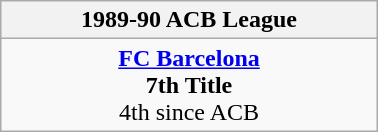<table class="wikitable" style="margin: 0 auto; width: 20%;">
<tr>
<th>1989-90 ACB League</th>
</tr>
<tr>
<td align=center><strong><a href='#'>FC Barcelona</a></strong><br><strong>7th Title</strong> <br>4th since ACB</td>
</tr>
</table>
